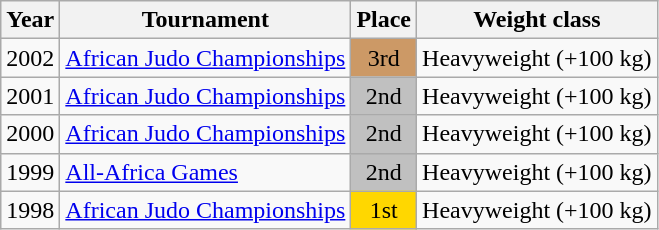<table class=wikitable>
<tr>
<th>Year</th>
<th>Tournament</th>
<th>Place</th>
<th>Weight class</th>
</tr>
<tr>
<td>2002</td>
<td><a href='#'>African Judo Championships</a></td>
<td bgcolor="cc9966" align="center">3rd</td>
<td>Heavyweight (+100 kg)</td>
</tr>
<tr>
<td>2001</td>
<td><a href='#'>African Judo Championships</a></td>
<td bgcolor="silver" align="center">2nd</td>
<td>Heavyweight (+100 kg)</td>
</tr>
<tr>
<td>2000</td>
<td><a href='#'>African Judo Championships</a></td>
<td bgcolor="silver" align="center">2nd</td>
<td>Heavyweight (+100 kg)</td>
</tr>
<tr>
<td>1999</td>
<td><a href='#'>All-Africa Games</a></td>
<td bgcolor="silver" align="center">2nd</td>
<td>Heavyweight (+100 kg)</td>
</tr>
<tr>
<td>1998</td>
<td><a href='#'>African Judo Championships</a></td>
<td bgcolor="gold" align="center">1st</td>
<td>Heavyweight (+100 kg)</td>
</tr>
</table>
